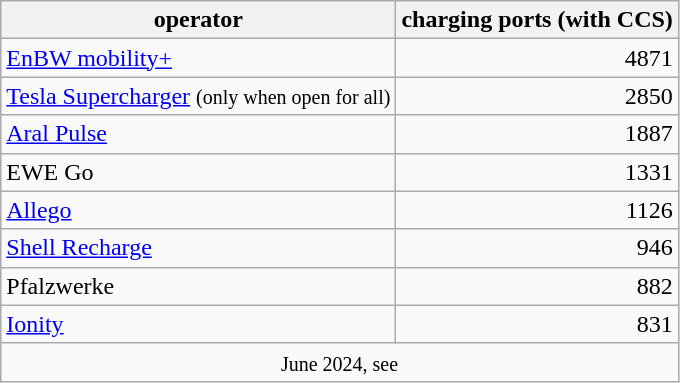<table class="wikitable sortable" style="text-align:right">
<tr>
<th>operator</th>
<th>charging ports (with CCS)</th>
</tr>
<tr>
<td style="text-align:left"><a href='#'>EnBW mobility+</a></td>
<td>4871</td>
</tr>
<tr>
<td style="text-align:left"><a href='#'>Tesla Supercharger</a> <small>(only when open for all)</small></td>
<td>2850</td>
</tr>
<tr>
<td style="text-align:left"><a href='#'>Aral Pulse</a></td>
<td>1887</td>
</tr>
<tr>
<td style="text-align:left">EWE Go</td>
<td>1331</td>
</tr>
<tr>
<td style="text-align:left"><a href='#'>Allego</a></td>
<td>1126</td>
</tr>
<tr>
<td style="text-align:left"><a href='#'>Shell Recharge</a></td>
<td>946</td>
</tr>
<tr>
<td style="text-align:left">Pfalzwerke</td>
<td>882</td>
</tr>
<tr>
<td style="text-align:left"><a href='#'>Ionity</a></td>
<td>831</td>
</tr>
<tr>
<td colspan="3" style="text-align:center"><small>June 2024, see </small></td>
</tr>
</table>
